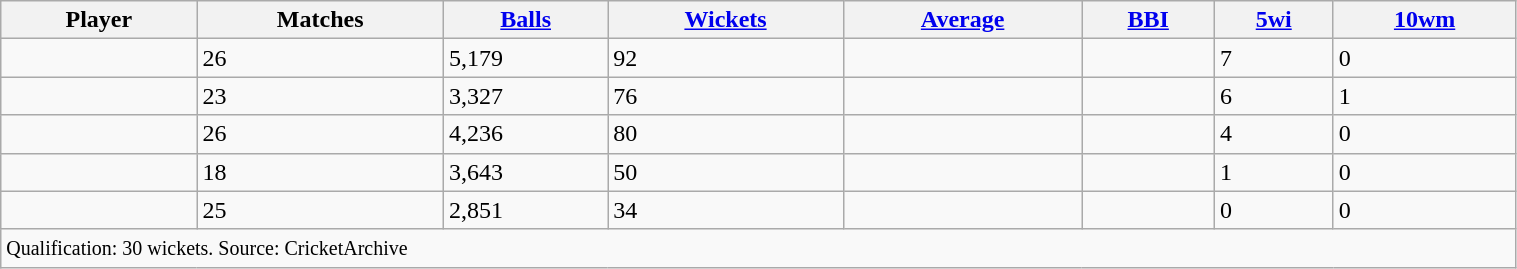<table class="wikitable sortable" style="width:80%;">
<tr>
<th>Player</th>
<th>Matches</th>
<th><a href='#'>Balls</a></th>
<th><a href='#'>Wickets</a></th>
<th><a href='#'>Average</a></th>
<th><a href='#'>BBI</a></th>
<th><a href='#'>5wi</a></th>
<th><a href='#'>10wm</a></th>
</tr>
<tr>
<td></td>
<td>26</td>
<td>5,179</td>
<td>92</td>
<td></td>
<td></td>
<td>7</td>
<td>0</td>
</tr>
<tr>
<td></td>
<td>23</td>
<td>3,327</td>
<td>76</td>
<td></td>
<td></td>
<td>6</td>
<td>1</td>
</tr>
<tr>
<td></td>
<td>26</td>
<td>4,236</td>
<td>80</td>
<td></td>
<td></td>
<td>4</td>
<td>0</td>
</tr>
<tr>
<td></td>
<td>18</td>
<td>3,643</td>
<td>50</td>
<td></td>
<td></td>
<td>1</td>
<td>0</td>
</tr>
<tr>
<td></td>
<td>25</td>
<td>2,851</td>
<td>34</td>
<td></td>
<td></td>
<td>0</td>
<td>0</td>
</tr>
<tr class="unsortable">
<td colspan="8"><small>Qualification: 30 wickets.  Source: CricketArchive</small></td>
</tr>
</table>
